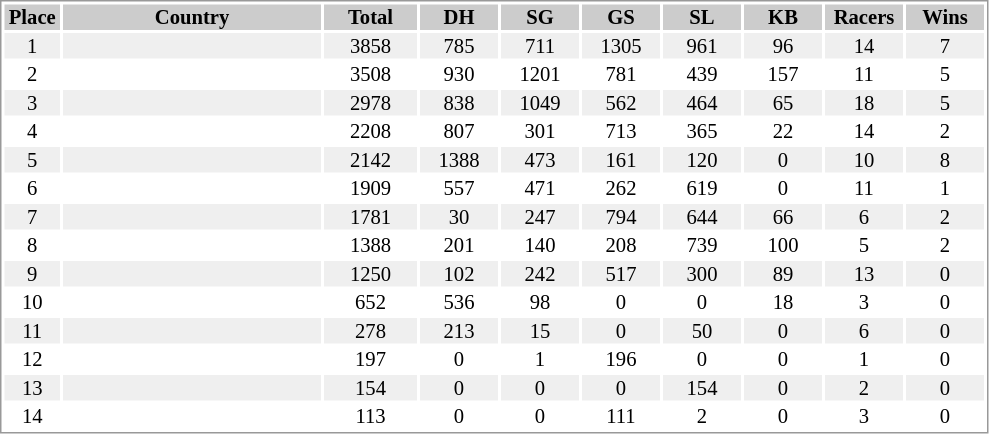<table border="0" style="border: 1px solid #999; background-color:#FFFFFF; text-align:center; font-size:86%; line-height:15px;">
<tr align="center" bgcolor="#CCCCCC">
<th width=35>Place</th>
<th width=170>Country</th>
<th width=60>Total</th>
<th width=50>DH</th>
<th width=50>SG</th>
<th width=50>GS</th>
<th width=50>SL</th>
<th width=50>KB</th>
<th width=50>Racers</th>
<th width=50>Wins</th>
</tr>
<tr bgcolor="#EFEFEF">
<td>1</td>
<td align="left"></td>
<td>3858</td>
<td>785</td>
<td>711</td>
<td>1305</td>
<td>961</td>
<td>96</td>
<td>14</td>
<td>7</td>
</tr>
<tr>
<td>2</td>
<td align="left"></td>
<td>3508</td>
<td>930</td>
<td>1201</td>
<td>781</td>
<td>439</td>
<td>157</td>
<td>11</td>
<td>5</td>
</tr>
<tr bgcolor="#EFEFEF">
<td>3</td>
<td align="left"></td>
<td>2978</td>
<td>838</td>
<td>1049</td>
<td>562</td>
<td>464</td>
<td>65</td>
<td>18</td>
<td>5</td>
</tr>
<tr>
<td>4</td>
<td align="left"></td>
<td>2208</td>
<td>807</td>
<td>301</td>
<td>713</td>
<td>365</td>
<td>22</td>
<td>14</td>
<td>2</td>
</tr>
<tr bgcolor="#EFEFEF">
<td>5</td>
<td align="left"></td>
<td>2142</td>
<td>1388</td>
<td>473</td>
<td>161</td>
<td>120</td>
<td>0</td>
<td>10</td>
<td>8</td>
</tr>
<tr>
<td>6</td>
<td align="left"></td>
<td>1909</td>
<td>557</td>
<td>471</td>
<td>262</td>
<td>619</td>
<td>0</td>
<td>11</td>
<td>1</td>
</tr>
<tr bgcolor="#EFEFEF">
<td>7</td>
<td align="left"></td>
<td>1781</td>
<td>30</td>
<td>247</td>
<td>794</td>
<td>644</td>
<td>66</td>
<td>6</td>
<td>2</td>
</tr>
<tr>
<td>8</td>
<td align="left"></td>
<td>1388</td>
<td>201</td>
<td>140</td>
<td>208</td>
<td>739</td>
<td>100</td>
<td>5</td>
<td>2</td>
</tr>
<tr bgcolor="#EFEFEF">
<td>9</td>
<td align="left"></td>
<td>1250</td>
<td>102</td>
<td>242</td>
<td>517</td>
<td>300</td>
<td>89</td>
<td>13</td>
<td>0</td>
</tr>
<tr>
<td>10</td>
<td align="left"></td>
<td>652</td>
<td>536</td>
<td>98</td>
<td>0</td>
<td>0</td>
<td>18</td>
<td>3</td>
<td>0</td>
</tr>
<tr bgcolor="#EFEFEF">
<td>11</td>
<td align="left"></td>
<td>278</td>
<td>213</td>
<td>15</td>
<td>0</td>
<td>50</td>
<td>0</td>
<td>6</td>
<td>0</td>
</tr>
<tr>
<td>12</td>
<td align="left"></td>
<td>197</td>
<td>0</td>
<td>1</td>
<td>196</td>
<td>0</td>
<td>0</td>
<td>1</td>
<td>0</td>
</tr>
<tr bgcolor="#EFEFEF">
<td>13</td>
<td align="left"></td>
<td>154</td>
<td>0</td>
<td>0</td>
<td>0</td>
<td>154</td>
<td>0</td>
<td>2</td>
<td>0</td>
</tr>
<tr>
<td>14</td>
<td align="left"></td>
<td>113</td>
<td>0</td>
<td>0</td>
<td>111</td>
<td>2</td>
<td>0</td>
<td>3</td>
<td>0</td>
</tr>
</table>
